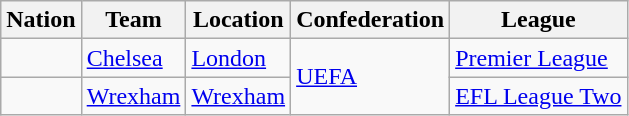<table class="wikitable sortable">
<tr>
<th>Nation</th>
<th>Team</th>
<th>Location</th>
<th>Confederation</th>
<th>League</th>
</tr>
<tr>
<td></td>
<td><a href='#'>Chelsea</a></td>
<td><a href='#'>London</a></td>
<td rowspan="2"><a href='#'>UEFA</a></td>
<td><a href='#'>Premier League</a></td>
</tr>
<tr>
<td></td>
<td><a href='#'>Wrexham</a></td>
<td><a href='#'>Wrexham</a></td>
<td><a href='#'>EFL League Two</a></td>
</tr>
</table>
